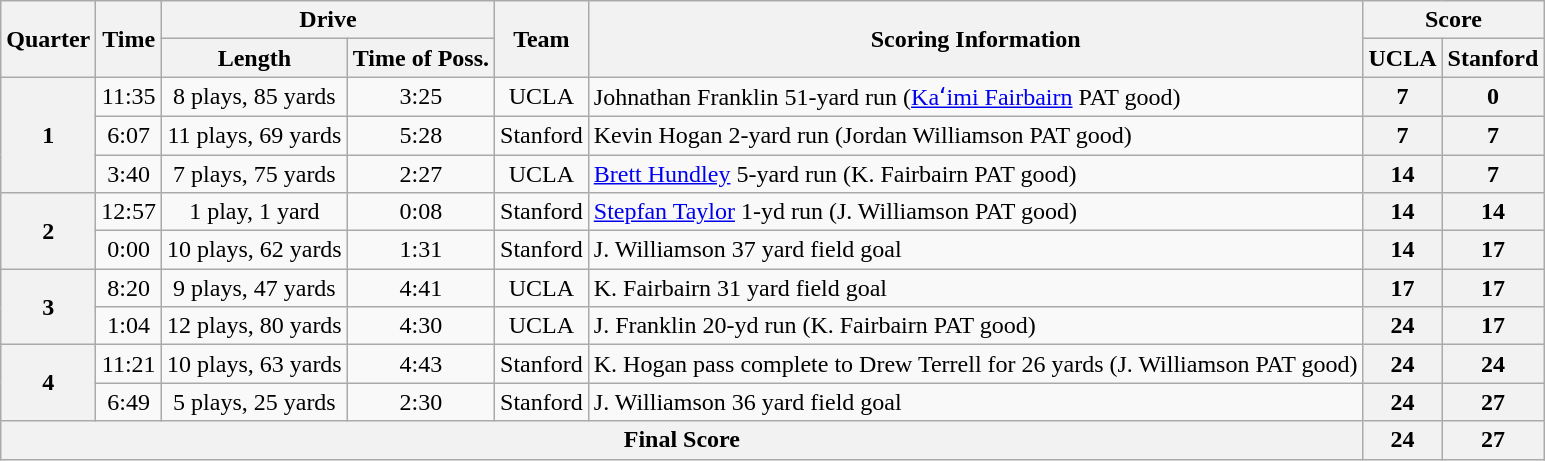<table class=wikitable style="text-align:center;">
<tr>
<th rowspan=2>Quarter</th>
<th rowspan=2>Time</th>
<th colspan=2>Drive</th>
<th rowspan=2>Team</th>
<th rowspan=2>Scoring Information</th>
<th colspan=2>Score</th>
</tr>
<tr>
<th>Length</th>
<th>Time of Poss.</th>
<th>UCLA</th>
<th>Stanford</th>
</tr>
<tr>
<th rowspan=3>1</th>
<td>11:35</td>
<td>8 plays, 85 yards</td>
<td>3:25</td>
<td>UCLA</td>
<td align=left>Johnathan Franklin 51-yard run (<a href='#'>Kaʻimi Fairbairn</a> PAT good)</td>
<th>7</th>
<th>0</th>
</tr>
<tr>
<td>6:07</td>
<td>11 plays, 69 yards</td>
<td>5:28</td>
<td>Stanford</td>
<td align=left>Kevin Hogan 2-yard run (Jordan Williamson PAT good)</td>
<th>7</th>
<th>7</th>
</tr>
<tr>
<td>3:40</td>
<td>7 plays, 75 yards</td>
<td>2:27</td>
<td>UCLA</td>
<td align=left><a href='#'>Brett Hundley</a> 5-yard run (K. Fairbairn PAT good)</td>
<th>14</th>
<th>7</th>
</tr>
<tr>
<th rowspan=2>2</th>
<td>12:57</td>
<td>1 play, 1 yard</td>
<td>0:08</td>
<td>Stanford</td>
<td align=left><a href='#'>Stepfan Taylor</a> 1-yd run (J. Williamson PAT good)</td>
<th>14</th>
<th>14</th>
</tr>
<tr>
<td>0:00</td>
<td>10 plays, 62 yards</td>
<td>1:31</td>
<td>Stanford</td>
<td align=left>J. Williamson 37 yard field goal</td>
<th>14</th>
<th>17</th>
</tr>
<tr>
<th rowspan=2>3</th>
<td>8:20</td>
<td>9 plays, 47 yards</td>
<td>4:41</td>
<td>UCLA</td>
<td align=left>K. Fairbairn 31 yard field goal</td>
<th>17</th>
<th>17</th>
</tr>
<tr>
<td>1:04</td>
<td>12 plays, 80 yards</td>
<td>4:30</td>
<td>UCLA</td>
<td align=left>J. Franklin 20-yd run (K. Fairbairn PAT good)</td>
<th>24</th>
<th>17</th>
</tr>
<tr>
<th rowspan=2>4</th>
<td>11:21</td>
<td>10 plays, 63 yards</td>
<td>4:43</td>
<td>Stanford</td>
<td align=left>K. Hogan pass complete to Drew Terrell for 26 yards (J. Williamson PAT good)</td>
<th>24</th>
<th>24</th>
</tr>
<tr>
<td>6:49</td>
<td>5 plays, 25 yards</td>
<td>2:30</td>
<td>Stanford</td>
<td align=left>J. Williamson 36 yard field goal</td>
<th>24</th>
<th>27</th>
</tr>
<tr>
<th colspan=6>Final Score</th>
<th>24</th>
<th>27</th>
</tr>
</table>
